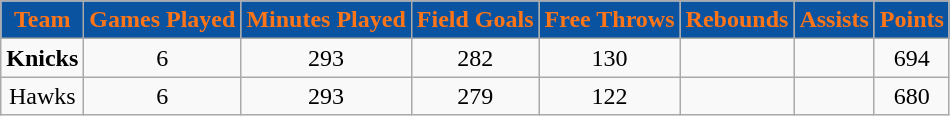<table class="wikitable">
<tr>
<th style="color:#FF7518; background:#0953a0;">Team</th>
<th style="color:#FF7518; background:#0953a0;">Games Played</th>
<th style="color:#FF7518; background:#0953a0;">Minutes Played</th>
<th style="color:#FF7518; background:#0953a0;">Field Goals</th>
<th style="color:#FF7518; background:#0953a0;">Free Throws</th>
<th style="color:#FF7518; background:#0953a0;">Rebounds</th>
<th style="color:#FF7518; background:#0953a0;">Assists</th>
<th style="color:#FF7518; background:#0953a0;">Points</th>
</tr>
<tr align="center">
<td><strong>Knicks</strong></td>
<td>6</td>
<td>293</td>
<td>282</td>
<td>130</td>
<td></td>
<td></td>
<td>694</td>
</tr>
<tr align="center">
<td>Hawks</td>
<td>6</td>
<td>293</td>
<td>279</td>
<td>122</td>
<td></td>
<td></td>
<td>680</td>
</tr>
</table>
